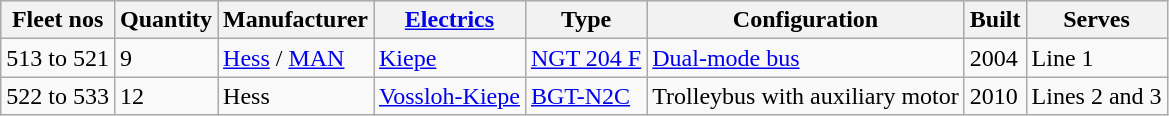<table class="wikitable sortable">
<tr style="background:#E0E0E0;">
<th>Fleet nos</th>
<th>Quantity</th>
<th>Manufacturer</th>
<th><a href='#'>Electrics</a></th>
<th>Type</th>
<th>Configuration</th>
<th>Built</th>
<th>Serves</th>
</tr>
<tr>
<td>513 to 521</td>
<td>9</td>
<td><a href='#'>Hess</a> / <a href='#'>MAN</a></td>
<td><a href='#'>Kiepe</a></td>
<td><a href='#'>NGT 204 F</a></td>
<td><a href='#'>Dual-mode bus</a></td>
<td>2004</td>
<td>Line 1</td>
</tr>
<tr>
<td>522 to 533</td>
<td>12</td>
<td>Hess</td>
<td><a href='#'>Vossloh-Kiepe</a></td>
<td><a href='#'>BGT-N2C</a></td>
<td>Trolleybus with auxiliary motor</td>
<td>2010</td>
<td>Lines 2 and 3</td>
</tr>
</table>
